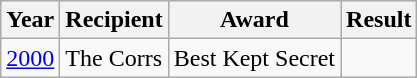<table class="wikitable">
<tr>
<th>Year</th>
<th>Recipient</th>
<th>Award</th>
<th>Result</th>
</tr>
<tr>
<td rowspan="2"><a href='#'>2000</a></td>
<td>The Corrs</td>
<td>Best Kept Secret</td>
<td></td>
</tr>
</table>
